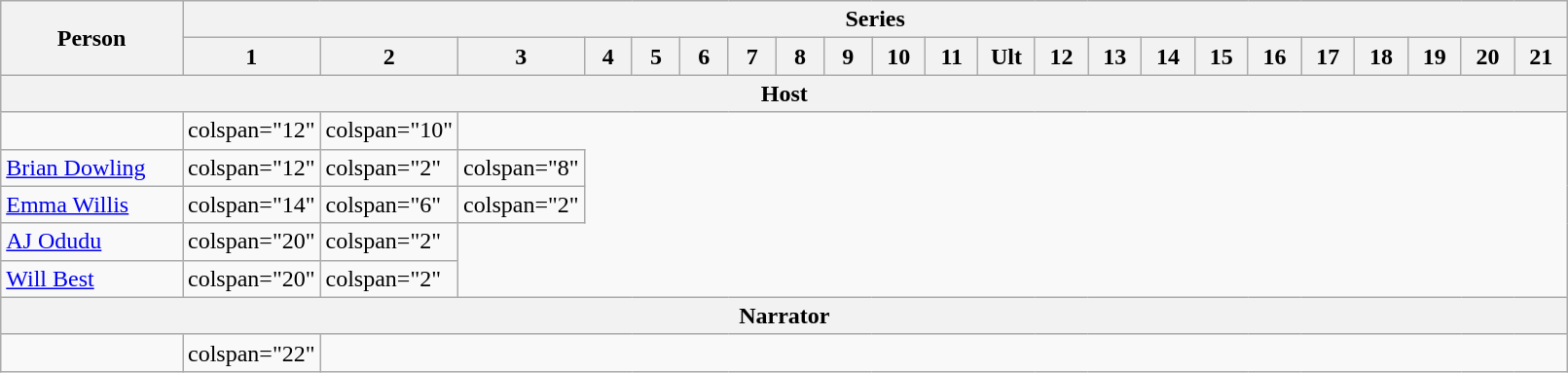<table class="wikitable" style="width:85%">
<tr>
<th rowspan="2" style="width:135px">Person</th>
<th colspan="23">Series</th>
</tr>
<tr>
<th style="width:40px">1</th>
<th style="width:40px">2</th>
<th style="width:40px">3</th>
<th style="width:40px">4</th>
<th style="width:40px">5</th>
<th style="width:40px">6</th>
<th style="width:40px">7</th>
<th style="width:40px">8</th>
<th style="width:40px">9</th>
<th style="width:40px">10</th>
<th style="width:40px">11</th>
<th style="width:40px">Ult</th>
<th style="width:40px">12</th>
<th style="width:40px">13</th>
<th style="width:40px">14</th>
<th style="width:40px">15</th>
<th style="width:40px">16</th>
<th style="width:40px">17</th>
<th style="width:40px">18</th>
<th style="width:40px">19</th>
<th style="width:40px">20</th>
<th style="width:40px">21</th>
</tr>
<tr>
<th colspan="23">Host</th>
</tr>
<tr>
<td></td>
<td>colspan="12" </td>
<td>colspan="10" </td>
</tr>
<tr>
<td nowrap><a href='#'>Brian Dowling</a></td>
<td>colspan="12" </td>
<td>colspan="2" </td>
<td>colspan="8" </td>
</tr>
<tr>
<td><a href='#'>Emma Willis</a></td>
<td>colspan="14" </td>
<td>colspan="6" </td>
<td>colspan="2" </td>
</tr>
<tr>
<td><a href='#'>AJ Odudu</a></td>
<td>colspan="20" </td>
<td>colspan="2" </td>
</tr>
<tr>
<td><a href='#'>Will Best</a></td>
<td>colspan="20" </td>
<td>colspan="2" </td>
</tr>
<tr>
<th colspan="23">Narrator</th>
</tr>
<tr>
<td></td>
<td>colspan="22" </td>
</tr>
</table>
